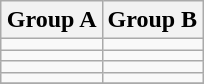<table class="wikitable" style="text-align:left; width:auto; margin: 1em auto;">
<tr>
<th>Group A</th>
<th>Group B</th>
</tr>
<tr>
<td></td>
<td></td>
</tr>
<tr>
<td></td>
<td></td>
</tr>
<tr>
<td></td>
<td></td>
</tr>
<tr>
<td></td>
<td></td>
</tr>
<tr>
</tr>
</table>
